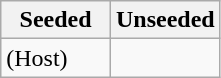<table class="wikitable">
<tr>
<th width=50%>Seeded</th>
<th width=50%>Unseeded</th>
</tr>
<tr>
<td valign=top> (Host)</td>
<td valign=top></td>
</tr>
</table>
